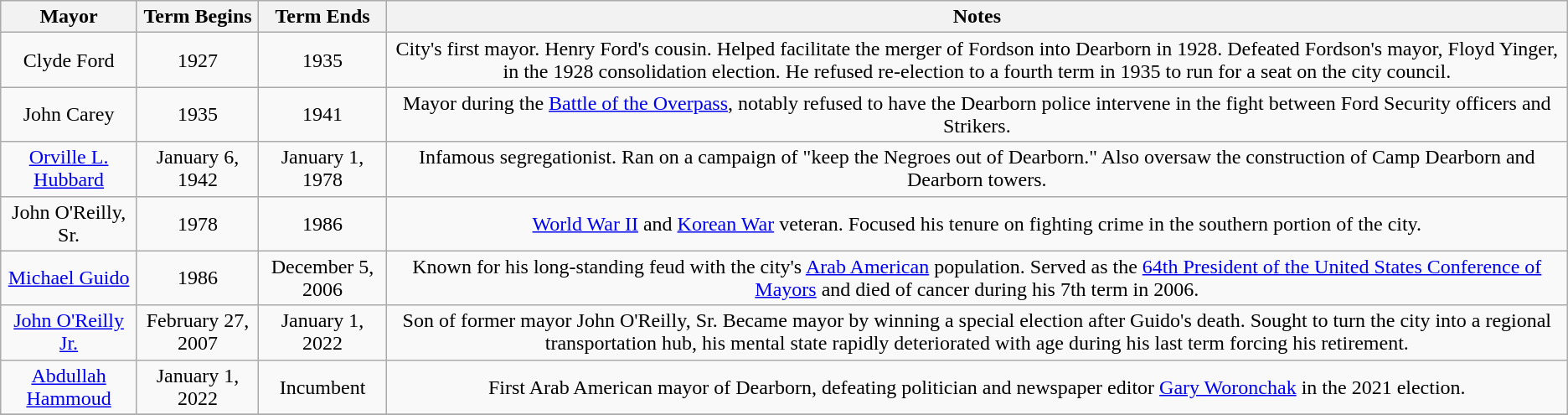<table class="wikitable" style="text-align:center">
<tr>
<th>Mayor</th>
<th>Term Begins</th>
<th>Term Ends</th>
<th>Notes</th>
</tr>
<tr>
<td>Clyde Ford</td>
<td>1927</td>
<td>1935</td>
<td>City's first mayor. Henry Ford's cousin. Helped facilitate the merger of Fordson into Dearborn in 1928. Defeated Fordson's mayor, Floyd Yinger, in the 1928 consolidation election. He refused re-election to a fourth term in 1935 to run for a seat on the city council.</td>
</tr>
<tr>
<td>John Carey</td>
<td>1935</td>
<td>1941</td>
<td>Mayor during the <a href='#'>Battle of the Overpass</a>, notably refused to have the Dearborn police intervene in the fight between Ford Security officers and Strikers.</td>
</tr>
<tr>
<td><a href='#'>Orville L. Hubbard</a></td>
<td>January 6, 1942</td>
<td>January 1, 1978</td>
<td>Infamous segregationist. Ran on a campaign of "keep the Negroes out of Dearborn." Also oversaw the construction of Camp Dearborn and Dearborn towers.</td>
</tr>
<tr>
<td>John O'Reilly, Sr.</td>
<td>1978</td>
<td>1986</td>
<td><a href='#'>World War II</a> and <a href='#'>Korean War</a> veteran. Focused his tenure on fighting crime in the southern portion of the city.</td>
</tr>
<tr>
<td><a href='#'>Michael Guido</a></td>
<td>1986</td>
<td>December 5, 2006</td>
<td>Known for his long-standing feud with the city's <a href='#'>Arab American</a> population. Served as the <a href='#'>64th President of the United States Conference of Mayors</a> and died of cancer during his 7th term in 2006.</td>
</tr>
<tr>
<td><a href='#'>John O'Reilly Jr.</a></td>
<td>February 27, 2007</td>
<td>January 1, 2022</td>
<td>Son of former mayor John O'Reilly, Sr. Became mayor by winning a special election after Guido's death. Sought to turn the city into a regional transportation hub, his mental state rapidly deteriorated with age during his last term forcing his retirement.</td>
</tr>
<tr>
<td><a href='#'>Abdullah Hammoud</a></td>
<td>January 1, 2022</td>
<td>Incumbent</td>
<td>First Arab American mayor of Dearborn, defeating politician and newspaper editor <a href='#'>Gary Woronchak</a> in the 2021 election.</td>
</tr>
<tr>
</tr>
</table>
